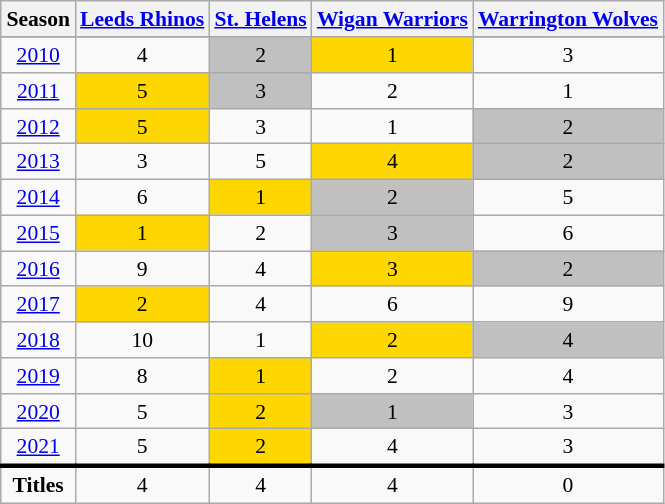<table class="wikitable sortable" style="text-align:center; font-size:90%; float:left; margin-left:1em">
<tr>
<th>Season</th>
<th> <a href='#'>Leeds Rhinos</a></th>
<th> <a href='#'>St. Helens</a></th>
<th> <a href='#'>Wigan Warriors</a></th>
<th> <a href='#'>Warrington Wolves</a></th>
</tr>
<tr>
</tr>
<tr>
<td><a href='#'>2010</a></td>
<td>4</td>
<td style="background:silver">2</td>
<td style="background:gold">1</td>
<td>3</td>
</tr>
<tr>
<td><a href='#'>2011</a></td>
<td style="background:gold">5</td>
<td style="background:silver">3</td>
<td>2</td>
<td>1</td>
</tr>
<tr>
<td><a href='#'>2012</a></td>
<td style="background:gold">5</td>
<td>3</td>
<td>1</td>
<td style="background:silver">2</td>
</tr>
<tr>
<td><a href='#'>2013</a></td>
<td>3</td>
<td>5</td>
<td style="background:gold">4</td>
<td style="background:silver">2</td>
</tr>
<tr>
<td><a href='#'>2014</a></td>
<td>6</td>
<td style="background:gold">1</td>
<td style="background:silver">2</td>
<td>5</td>
</tr>
<tr>
<td><a href='#'>2015</a></td>
<td style="background:gold">1</td>
<td>2</td>
<td style="background:silver">3</td>
<td>6</td>
</tr>
<tr>
<td><a href='#'>2016</a></td>
<td>9</td>
<td>4</td>
<td style="background:gold">3</td>
<td style="background:silver">2</td>
</tr>
<tr>
<td><a href='#'>2017</a></td>
<td style="background:gold">2</td>
<td>4</td>
<td>6</td>
<td>9</td>
</tr>
<tr>
<td><a href='#'>2018</a></td>
<td>10</td>
<td>1</td>
<td style="background:gold">2</td>
<td style="background:silver">4</td>
</tr>
<tr>
<td><a href='#'>2019</a></td>
<td>8</td>
<td style="background:gold">1</td>
<td>2</td>
<td>4</td>
</tr>
<tr>
<td><a href='#'>2020</a></td>
<td>5</td>
<td style="background:gold">2</td>
<td style="background:silver">1</td>
<td>3</td>
</tr>
<tr>
<td><a href='#'>2021</a></td>
<td>5</td>
<td style="background:gold">2</td>
<td>4</td>
<td>3</td>
</tr>
<tr style="border-top:3px solid black" class="sortbottom">
<td><strong>Titles</strong></td>
<td>4</td>
<td>4</td>
<td>4</td>
<td>0</td>
</tr>
</table>
